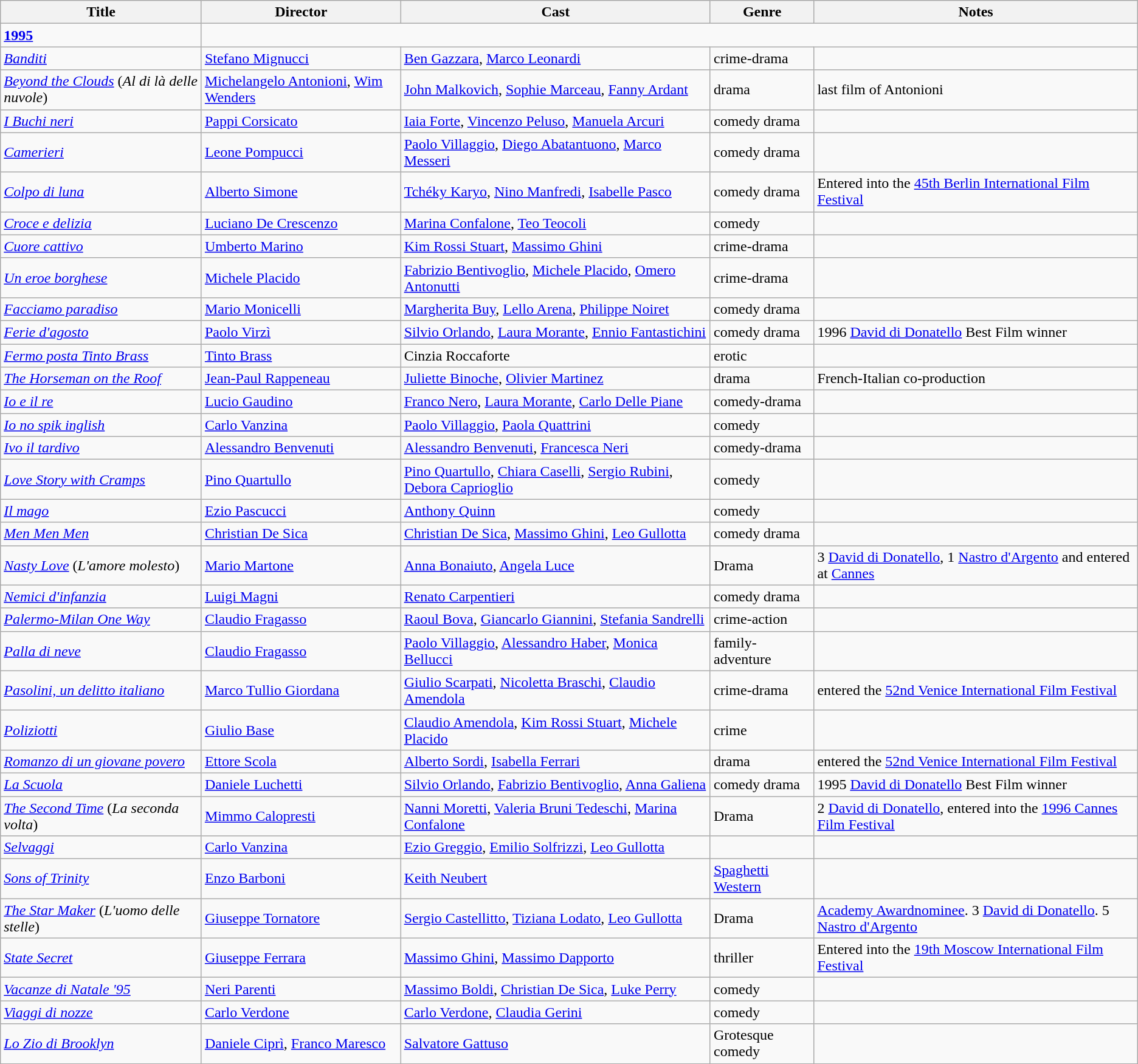<table class="wikitable">
<tr>
<th>Title</th>
<th>Director</th>
<th>Cast</th>
<th>Genre</th>
<th>Notes</th>
</tr>
<tr>
<td><strong><a href='#'>1995</a></strong></td>
</tr>
<tr>
<td><em><a href='#'>Banditi</a></em></td>
<td><a href='#'>Stefano Mignucci</a></td>
<td><a href='#'>Ben Gazzara</a>, <a href='#'>Marco Leonardi</a></td>
<td>crime-drama</td>
<td></td>
</tr>
<tr>
<td><em><a href='#'>Beyond the Clouds</a></em> (<em>Al di là delle nuvole</em>)</td>
<td><a href='#'>Michelangelo Antonioni</a>, <a href='#'>Wim Wenders</a></td>
<td><a href='#'>John Malkovich</a>, <a href='#'>Sophie Marceau</a>, <a href='#'>Fanny Ardant</a></td>
<td>drama</td>
<td>last film of Antonioni</td>
</tr>
<tr>
<td><em><a href='#'>I Buchi neri</a></em></td>
<td><a href='#'>Pappi Corsicato</a></td>
<td><a href='#'>Iaia Forte</a>, <a href='#'>Vincenzo Peluso</a>,  <a href='#'>Manuela Arcuri</a></td>
<td>comedy drama</td>
<td></td>
</tr>
<tr>
<td><em><a href='#'>Camerieri</a></em></td>
<td><a href='#'>Leone Pompucci</a></td>
<td><a href='#'>Paolo Villaggio</a>, <a href='#'>Diego Abatantuono</a>, <a href='#'>Marco Messeri</a></td>
<td>comedy drama</td>
<td></td>
</tr>
<tr>
<td><em><a href='#'>Colpo di luna</a></em></td>
<td><a href='#'>Alberto Simone</a></td>
<td><a href='#'>Tchéky Karyo</a>, <a href='#'>Nino Manfredi</a>, <a href='#'>Isabelle Pasco</a></td>
<td>comedy drama</td>
<td>Entered into the <a href='#'>45th Berlin International Film Festival</a></td>
</tr>
<tr>
<td><em><a href='#'>Croce e delizia</a></em></td>
<td><a href='#'>Luciano De Crescenzo</a></td>
<td><a href='#'>Marina Confalone</a>, <a href='#'>Teo Teocoli</a></td>
<td>comedy</td>
<td></td>
</tr>
<tr>
<td><em><a href='#'>Cuore cattivo</a></em></td>
<td><a href='#'>Umberto Marino</a></td>
<td><a href='#'>Kim Rossi Stuart</a>, <a href='#'>Massimo Ghini</a></td>
<td>crime-drama</td>
<td></td>
</tr>
<tr>
<td><em><a href='#'>Un eroe borghese</a></em></td>
<td><a href='#'>Michele Placido</a></td>
<td><a href='#'>Fabrizio Bentivoglio</a>, <a href='#'>Michele Placido</a>, <a href='#'>Omero Antonutti</a></td>
<td>crime-drama</td>
<td></td>
</tr>
<tr>
<td><em><a href='#'>Facciamo paradiso</a></em></td>
<td><a href='#'>Mario Monicelli</a></td>
<td><a href='#'>Margherita Buy</a>, <a href='#'>Lello Arena</a>, <a href='#'>Philippe Noiret</a></td>
<td>comedy drama</td>
<td></td>
</tr>
<tr>
<td><em><a href='#'>Ferie d'agosto</a></em></td>
<td><a href='#'>Paolo Virzì</a></td>
<td><a href='#'>Silvio Orlando</a>, <a href='#'>Laura Morante</a>, <a href='#'>Ennio Fantastichini</a></td>
<td>comedy drama</td>
<td>1996 <a href='#'>David di Donatello</a> Best Film winner</td>
</tr>
<tr>
<td><em><a href='#'>Fermo posta Tinto Brass</a></em></td>
<td><a href='#'>Tinto Brass</a></td>
<td>Cinzia Roccaforte</td>
<td>erotic</td>
<td></td>
</tr>
<tr>
<td><em><a href='#'>The Horseman on the Roof</a></em></td>
<td><a href='#'>Jean-Paul Rappeneau</a></td>
<td><a href='#'>Juliette Binoche</a>, <a href='#'>Olivier Martinez</a></td>
<td>drama</td>
<td>French-Italian co-production</td>
</tr>
<tr>
<td><em><a href='#'>Io e il re </a></em></td>
<td><a href='#'>Lucio Gaudino</a></td>
<td><a href='#'>Franco Nero</a>, <a href='#'>Laura Morante</a>, <a href='#'>Carlo Delle Piane</a></td>
<td>comedy-drama</td>
<td></td>
</tr>
<tr>
<td><em><a href='#'>Io no spik inglish</a></em></td>
<td><a href='#'>Carlo Vanzina</a></td>
<td><a href='#'>Paolo Villaggio</a>, <a href='#'>Paola Quattrini</a></td>
<td>comedy</td>
<td></td>
</tr>
<tr>
<td><em><a href='#'>Ivo il tardivo</a></em></td>
<td><a href='#'>Alessandro Benvenuti</a></td>
<td><a href='#'>Alessandro Benvenuti</a>, <a href='#'>Francesca Neri</a></td>
<td>comedy-drama</td>
<td></td>
</tr>
<tr>
<td><em><a href='#'>Love Story with Cramps</a></em></td>
<td><a href='#'>Pino Quartullo</a></td>
<td><a href='#'>Pino Quartullo</a>, <a href='#'>Chiara Caselli</a>, <a href='#'>Sergio Rubini</a>, <a href='#'>Debora Caprioglio</a></td>
<td>comedy</td>
<td></td>
</tr>
<tr>
<td><em><a href='#'>Il mago</a></em></td>
<td><a href='#'>Ezio Pascucci</a></td>
<td><a href='#'>Anthony Quinn</a></td>
<td>comedy</td>
<td></td>
</tr>
<tr>
<td><em><a href='#'>Men Men Men</a></em></td>
<td><a href='#'>Christian De Sica</a></td>
<td><a href='#'>Christian De Sica</a>, <a href='#'>Massimo Ghini</a>, <a href='#'>Leo Gullotta</a></td>
<td>comedy drama</td>
<td></td>
</tr>
<tr>
<td><em><a href='#'>Nasty Love</a></em> (<em>L'amore molesto</em>)</td>
<td><a href='#'>Mario Martone</a></td>
<td><a href='#'>Anna Bonaiuto</a>, <a href='#'>Angela Luce</a></td>
<td>Drama</td>
<td>3 <a href='#'>David di Donatello</a>, 1 <a href='#'>Nastro d'Argento</a> and entered at <a href='#'>Cannes</a></td>
</tr>
<tr>
<td><em><a href='#'>Nemici d'infanzia</a></em></td>
<td><a href='#'>Luigi Magni</a></td>
<td><a href='#'>Renato Carpentieri</a></td>
<td>comedy drama</td>
<td></td>
</tr>
<tr>
<td><em><a href='#'>Palermo-Milan One Way</a></em></td>
<td><a href='#'>Claudio Fragasso</a></td>
<td><a href='#'>Raoul Bova</a>, <a href='#'>Giancarlo Giannini</a>, <a href='#'>Stefania Sandrelli</a></td>
<td>crime-action</td>
<td></td>
</tr>
<tr>
<td><em><a href='#'>Palla di neve</a></em></td>
<td><a href='#'>Claudio Fragasso</a></td>
<td><a href='#'>Paolo Villaggio</a>, <a href='#'>Alessandro Haber</a>, <a href='#'>Monica Bellucci</a></td>
<td>family-adventure</td>
<td></td>
</tr>
<tr>
<td><em><a href='#'>Pasolini, un delitto italiano</a></em></td>
<td><a href='#'>Marco Tullio Giordana</a></td>
<td><a href='#'>Giulio Scarpati</a>, <a href='#'>Nicoletta Braschi</a>, <a href='#'>Claudio Amendola</a></td>
<td>crime-drama</td>
<td>entered the <a href='#'>52nd Venice International Film Festival</a></td>
</tr>
<tr>
<td><em><a href='#'>Poliziotti</a></em></td>
<td><a href='#'>Giulio Base</a></td>
<td><a href='#'>Claudio Amendola</a>, <a href='#'>Kim Rossi Stuart</a>, <a href='#'>Michele Placido</a></td>
<td>crime</td>
<td></td>
</tr>
<tr>
<td><em><a href='#'>Romanzo di un giovane povero</a></em></td>
<td><a href='#'>Ettore Scola</a></td>
<td><a href='#'>Alberto Sordi</a>, <a href='#'>Isabella Ferrari</a></td>
<td>drama</td>
<td>entered the <a href='#'>52nd Venice International Film Festival</a></td>
</tr>
<tr>
<td><em><a href='#'>La Scuola</a></em></td>
<td><a href='#'>Daniele Luchetti</a></td>
<td><a href='#'>Silvio Orlando</a>, <a href='#'>Fabrizio Bentivoglio</a>, <a href='#'>Anna Galiena</a></td>
<td>comedy drama</td>
<td>1995 <a href='#'>David di Donatello</a> Best Film winner</td>
</tr>
<tr>
<td><em><a href='#'>The Second Time</a></em> (<em>La seconda volta</em>)</td>
<td><a href='#'>Mimmo Calopresti</a></td>
<td><a href='#'>Nanni Moretti</a>, <a href='#'>Valeria Bruni Tedeschi</a>, <a href='#'>Marina Confalone</a></td>
<td>Drama</td>
<td>2 <a href='#'>David di Donatello</a>, entered into the <a href='#'>1996 Cannes Film Festival</a></td>
</tr>
<tr>
<td><em><a href='#'>Selvaggi</a></em></td>
<td><a href='#'>Carlo Vanzina</a></td>
<td><a href='#'>Ezio Greggio</a>, <a href='#'>Emilio Solfrizzi</a>, <a href='#'>Leo Gullotta</a></td>
<td></td>
</tr>
<tr>
<td><em><a href='#'>Sons of Trinity</a></em></td>
<td><a href='#'>Enzo Barboni</a></td>
<td><a href='#'>Keith Neubert</a></td>
<td><a href='#'>Spaghetti Western</a></td>
<td></td>
</tr>
<tr>
<td><em><a href='#'>The Star Maker</a></em> (<em>L'uomo delle stelle</em>)</td>
<td><a href='#'>Giuseppe Tornatore</a></td>
<td><a href='#'>Sergio Castellitto</a>, <a href='#'>Tiziana Lodato</a>, <a href='#'>Leo Gullotta</a></td>
<td>Drama</td>
<td><a href='#'>Academy Awardnominee</a>. 3 <a href='#'>David di Donatello</a>. 5 <a href='#'>Nastro d'Argento</a></td>
</tr>
<tr>
<td><em><a href='#'>State Secret</a></em></td>
<td><a href='#'>Giuseppe Ferrara</a></td>
<td><a href='#'>Massimo Ghini</a>, <a href='#'>Massimo Dapporto</a></td>
<td>thriller</td>
<td>Entered into the <a href='#'>19th Moscow International Film Festival</a></td>
</tr>
<tr>
<td><em><a href='#'>Vacanze di Natale '95</a></em></td>
<td><a href='#'>Neri Parenti</a></td>
<td><a href='#'>Massimo Boldi</a>, <a href='#'>Christian De Sica</a>, <a href='#'>Luke Perry</a></td>
<td>comedy</td>
<td></td>
</tr>
<tr>
<td><em><a href='#'>Viaggi di nozze</a></em></td>
<td><a href='#'>Carlo Verdone</a></td>
<td><a href='#'>Carlo Verdone</a>, <a href='#'>Claudia Gerini</a></td>
<td>comedy</td>
<td></td>
</tr>
<tr>
<td><em><a href='#'>Lo Zio di Brooklyn</a></em></td>
<td><a href='#'>Daniele Ciprì</a>, <a href='#'>Franco Maresco</a></td>
<td><a href='#'>Salvatore Gattuso</a></td>
<td>Grotesque comedy</td>
<td></td>
</tr>
<tr>
</tr>
</table>
